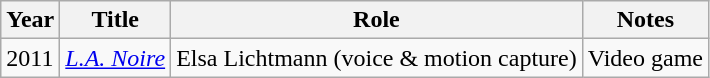<table class="wikitable sortable">
<tr>
<th>Year</th>
<th>Title</th>
<th>Role</th>
<th class="unsortable">Notes</th>
</tr>
<tr>
<td>2011</td>
<td><em><a href='#'>L.A. Noire</a></em></td>
<td>Elsa Lichtmann (voice & motion capture)</td>
<td>Video game</td>
</tr>
</table>
